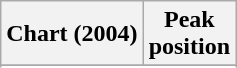<table class="wikitable sortable plainrowheaders" style="text-align:center">
<tr>
<th scope="col">Chart (2004)</th>
<th scope="col">Peak<br> position</th>
</tr>
<tr>
</tr>
<tr>
</tr>
</table>
